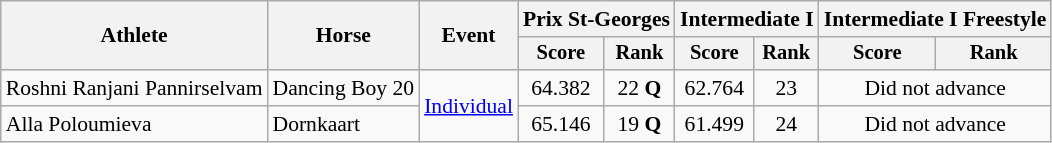<table class=wikitable style=font-size:90%;text-align:center>
<tr>
<th rowspan="2">Athlete</th>
<th rowspan="2">Horse</th>
<th rowspan="2">Event</th>
<th colspan="2">Prix St-Georges</th>
<th colspan="2">Intermediate I</th>
<th colspan="2">Intermediate I Freestyle</th>
</tr>
<tr style="font-size:95%">
<th>Score</th>
<th>Rank</th>
<th>Score</th>
<th>Rank</th>
<th>Score</th>
<th>Rank</th>
</tr>
<tr>
<td align=left>Roshni Ranjani Pannirselvam</td>
<td align=left>Dancing Boy 20</td>
<td align=left rowspan=2><a href='#'>Individual</a></td>
<td>64.382</td>
<td>22 <strong>Q</strong></td>
<td>62.764</td>
<td>23</td>
<td colspan=2>Did not advance</td>
</tr>
<tr>
<td align=left>Alla Poloumieva</td>
<td align=left>Dornkaart</td>
<td>65.146</td>
<td>19 <strong>Q</strong></td>
<td>61.499</td>
<td>24</td>
<td colspan=2>Did not advance</td>
</tr>
</table>
